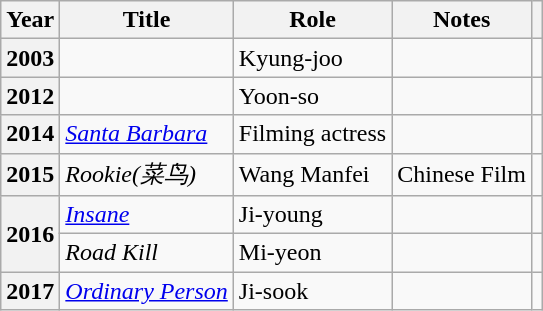<table class="wikitable sortable plainrowheaders">
<tr>
<th scope="col">Year</th>
<th scope="col">Title</th>
<th scope="col">Role</th>
<th scope="col">Notes</th>
<th scope="col" class="unsortable"></th>
</tr>
<tr>
<th scope="row">2003</th>
<td><em></em></td>
<td>Kyung-joo</td>
<td></td>
<td></td>
</tr>
<tr>
<th scope="row">2012</th>
<td><em></em></td>
<td>Yoon-so</td>
<td></td>
<td></td>
</tr>
<tr>
<th scope="row">2014</th>
<td><em><a href='#'>Santa Barbara</a></em></td>
<td>Filming actress</td>
<td></td>
<td></td>
</tr>
<tr>
<th scope="row">2015</th>
<td><em>Rookie(菜鸟)</em></td>
<td>Wang Manfei</td>
<td>Chinese Film</td>
<td></td>
</tr>
<tr>
<th scope="row" rowspan=2>2016</th>
<td><em><a href='#'>Insane</a></em></td>
<td>Ji-young</td>
<td></td>
<td></td>
</tr>
<tr>
<td><em>Road Kill</em></td>
<td>Mi-yeon</td>
<td></td>
<td></td>
</tr>
<tr>
<th scope="row">2017</th>
<td><em><a href='#'>Ordinary Person</a></em></td>
<td>Ji-sook</td>
<td></td>
<td></td>
</tr>
</table>
